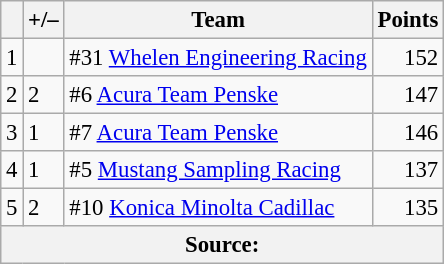<table class="wikitable" style="font-size: 95%;">
<tr>
<th scope="col"></th>
<th scope="col">+/–</th>
<th scope="col">Team</th>
<th scope="col">Points</th>
</tr>
<tr>
<td align=center>1</td>
<td align="left"></td>
<td> #31 <a href='#'>Whelen Engineering Racing</a></td>
<td align=right>152</td>
</tr>
<tr>
<td align=center>2</td>
<td align="left"> 2</td>
<td> #6 <a href='#'>Acura Team Penske</a></td>
<td align=right>147</td>
</tr>
<tr>
<td align=center>3</td>
<td align="left"> 1</td>
<td> #7 <a href='#'>Acura Team Penske</a></td>
<td align=right>146</td>
</tr>
<tr>
<td align=center>4</td>
<td align="left"> 1</td>
<td> #5 <a href='#'>Mustang Sampling Racing</a></td>
<td align=right>137</td>
</tr>
<tr>
<td align=center>5</td>
<td align="left"> 2</td>
<td> #10 <a href='#'>Konica Minolta Cadillac</a></td>
<td align=right>135</td>
</tr>
<tr>
<th colspan=5>Source:</th>
</tr>
</table>
